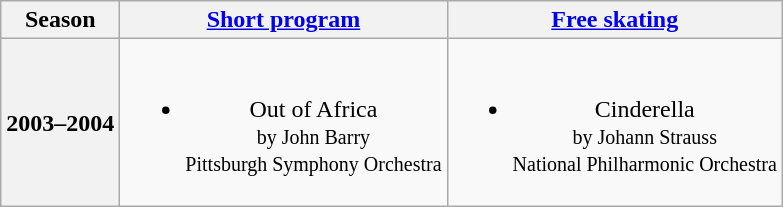<table class=wikitable style=text-align:center>
<tr>
<th>Season</th>
<th><a href='#'>Short program</a></th>
<th><a href='#'>Free skating</a></th>
</tr>
<tr>
<th>2003–2004 <br> </th>
<td><br><ul><li>Out of Africa <br><small> by John Barry <br> Pittsburgh Symphony Orchestra </small></li></ul></td>
<td><br><ul><li>Cinderella <br><small> by Johann Strauss <br> National Philharmonic Orchestra </small></li></ul></td>
</tr>
</table>
